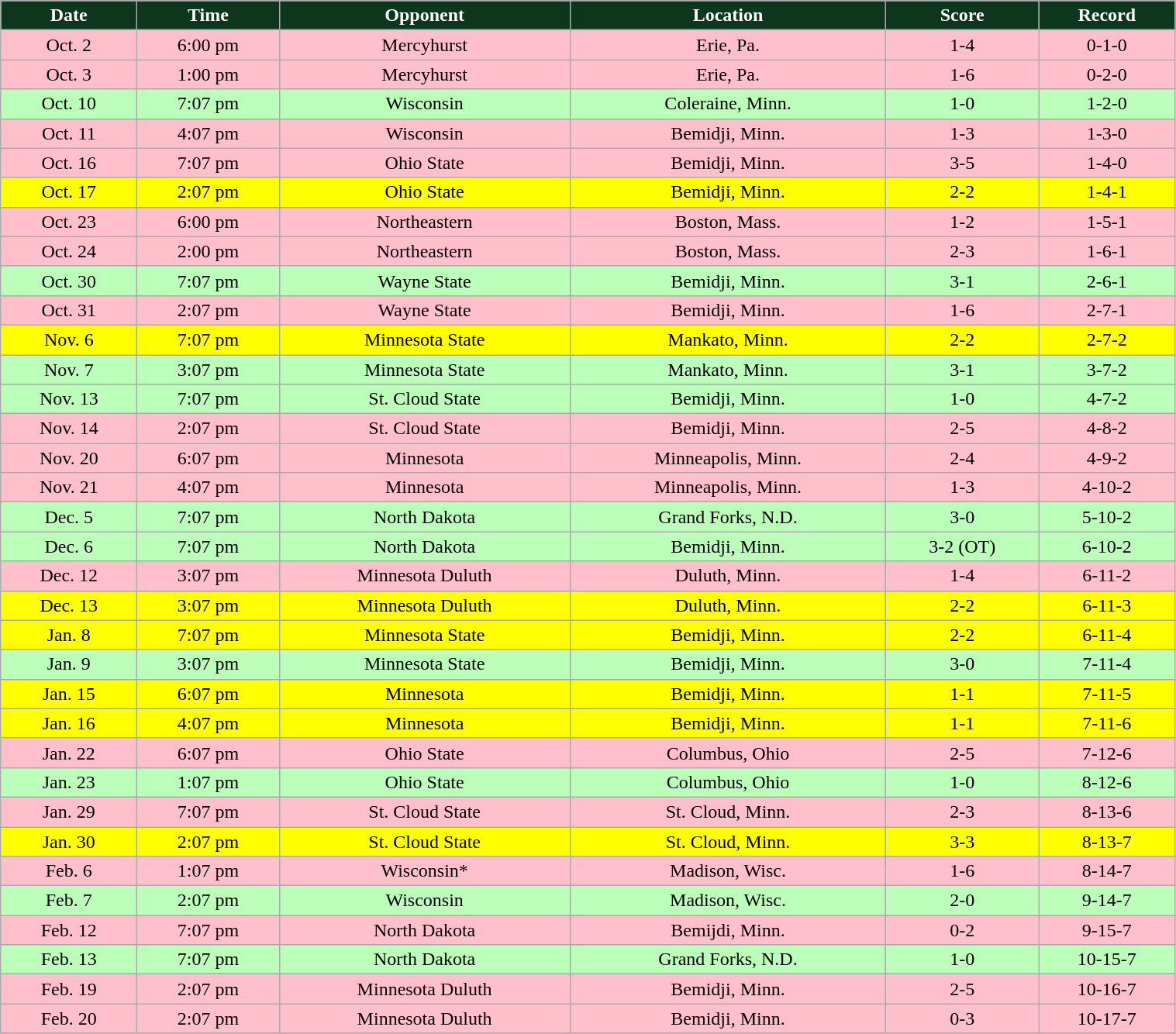<table class="wikitable" width="80%">
<tr align="center"  style="background:#0C371D;color:#FFFFFF;">
<td><strong>Date</strong></td>
<td><strong>Time</strong></td>
<td><strong>Opponent</strong></td>
<td><strong>Location</strong></td>
<td><strong>Score</strong></td>
<td><strong>Record</strong></td>
</tr>
<tr align="center" bgcolor="pink">
<td>Oct. 2</td>
<td>6:00 pm</td>
<td>Mercyhurst</td>
<td>Erie, Pa.</td>
<td>1-4</td>
<td>0-1-0</td>
</tr>
<tr align="center" bgcolor="pink">
<td>Oct. 3</td>
<td>1:00 pm</td>
<td>Mercyhurst</td>
<td>Erie, Pa.</td>
<td>1-6 </td>
<td>0-2-0</td>
</tr>
<tr align="center" bgcolor="bbffbb">
<td>Oct. 10</td>
<td>7:07 pm</td>
<td>Wisconsin</td>
<td>Coleraine, Minn.</td>
<td>1-0</td>
<td>1-2-0</td>
</tr>
<tr align="center" bgcolor="pink">
<td>Oct. 11</td>
<td>4:07 pm</td>
<td>Wisconsin</td>
<td>Bemidji, Minn.</td>
<td>1-3</td>
<td>1-3-0</td>
</tr>
<tr align="center" bgcolor="pink">
<td>Oct. 16</td>
<td>7:07 pm</td>
<td>Ohio State</td>
<td>Bemidji, Minn.</td>
<td>3-5</td>
<td>1-4-0</td>
</tr>
<tr align="center" bgcolor="yellow">
<td>Oct. 17</td>
<td>2:07 pm</td>
<td>Ohio State</td>
<td>Bemidji, Minn.</td>
<td>2-2</td>
<td>1-4-1</td>
</tr>
<tr align="center" bgcolor="pink">
<td>Oct. 23</td>
<td>6:00 pm</td>
<td>Northeastern</td>
<td>Boston, Mass.</td>
<td>1-2</td>
<td>1-5-1</td>
</tr>
<tr align="center" bgcolor="pink">
<td>Oct. 24</td>
<td>2:00 pm</td>
<td>Northeastern</td>
<td>Boston, Mass.</td>
<td>2-3</td>
<td>1-6-1</td>
</tr>
<tr align="center" bgcolor="bbffbb">
<td>Oct. 30</td>
<td>7:07 pm</td>
<td>Wayne State</td>
<td>Bemidji, Minn.</td>
<td>3-1</td>
<td>2-6-1</td>
</tr>
<tr align="center" bgcolor="pink">
<td>Oct. 31</td>
<td>2:07 pm</td>
<td>Wayne State</td>
<td>Bemidji, Minn.</td>
<td>1-6</td>
<td>2-7-1</td>
</tr>
<tr align="center" bgcolor="yellow">
<td>Nov. 6</td>
<td>7:07 pm</td>
<td>Minnesota State</td>
<td>Mankato, Minn.</td>
<td>2-2</td>
<td>2-7-2</td>
</tr>
<tr align="center" bgcolor="bbffbb">
<td>Nov. 7</td>
<td>3:07 pm</td>
<td>Minnesota State</td>
<td>Mankato, Minn.</td>
<td>3-1</td>
<td>3-7-2</td>
</tr>
<tr align="center" bgcolor="bbffbb">
<td>Nov. 13</td>
<td>7:07 pm</td>
<td>St. Cloud State</td>
<td>Bemidji, Minn.</td>
<td>1-0</td>
<td>4-7-2</td>
</tr>
<tr align="center" bgcolor="pink">
<td>Nov. 14</td>
<td>2:07 pm</td>
<td>St. Cloud State</td>
<td>Bemidji, Minn.</td>
<td>2-5</td>
<td>4-8-2</td>
</tr>
<tr align="center" bgcolor="pink">
<td>Nov. 20</td>
<td>6:07 pm</td>
<td>Minnesota</td>
<td>Minneapolis, Minn.</td>
<td>2-4</td>
<td>4-9-2</td>
</tr>
<tr align="center" bgcolor="pink">
<td>Nov. 21</td>
<td>4:07 pm</td>
<td>Minnesota</td>
<td>Minneapolis, Minn.</td>
<td>1-3</td>
<td>4-10-2</td>
</tr>
<tr align="center" bgcolor="bbffbb">
<td>Dec. 5</td>
<td>7:07 pm</td>
<td>North Dakota</td>
<td>Grand Forks, N.D.</td>
<td>3-0</td>
<td>5-10-2</td>
</tr>
<tr align="center" bgcolor="bbffbb">
<td>Dec. 6</td>
<td>7:07 pm</td>
<td>North Dakota</td>
<td>Bemidji, Minn.</td>
<td>3-2 (OT)</td>
<td>6-10-2</td>
</tr>
<tr align="center" bgcolor="pink">
<td>Dec. 12</td>
<td>3:07 pm</td>
<td>Minnesota Duluth</td>
<td>Duluth, Minn.</td>
<td>1-4</td>
<td>6-11-2</td>
</tr>
<tr align="center" bgcolor="yellow">
<td>Dec. 13</td>
<td>3:07 pm</td>
<td>Minnesota Duluth</td>
<td>Duluth, Minn.</td>
<td>2-2</td>
<td>6-11-3</td>
</tr>
<tr align="center" bgcolor="yellow">
<td>Jan. 8</td>
<td>7:07 pm</td>
<td>Minnesota State</td>
<td>Bemidji, Minn.</td>
<td>2-2</td>
<td>6-11-4</td>
</tr>
<tr align="center" bgcolor="bbffbb">
<td>Jan. 9</td>
<td>3:07 pm</td>
<td>Minnesota State</td>
<td>Bemidji, Minn.</td>
<td>3-0</td>
<td>7-11-4</td>
</tr>
<tr align="center" bgcolor="yellow">
<td>Jan. 15</td>
<td>6:07 pm</td>
<td>Minnesota</td>
<td>Bemidji, Minn.</td>
<td>1-1</td>
<td>7-11-5</td>
</tr>
<tr align="center" bgcolor="yellow">
<td>Jan. 16</td>
<td>4:07 pm</td>
<td>Minnesota</td>
<td>Bemidji, Minn.</td>
<td>1-1</td>
<td>7-11-6</td>
</tr>
<tr align="center" bgcolor="pink">
<td>Jan. 22</td>
<td>6:07 pm</td>
<td>Ohio State</td>
<td>Columbus, Ohio</td>
<td>2-5</td>
<td>7-12-6</td>
</tr>
<tr align="center" bgcolor="bbffbb">
<td>Jan. 23</td>
<td>1:07 pm</td>
<td>Ohio State</td>
<td>Columbus, Ohio</td>
<td>1-0</td>
<td>8-12-6</td>
</tr>
<tr align="center" bgcolor="pink">
<td>Jan. 29</td>
<td>7:07 pm</td>
<td>St. Cloud State</td>
<td>St. Cloud, Minn.</td>
<td>2-3</td>
<td>8-13-6</td>
</tr>
<tr align="center" bgcolor="yellow">
<td>Jan. 30</td>
<td>2:07 pm</td>
<td>St. Cloud State</td>
<td>St. Cloud, Minn.</td>
<td>3-3</td>
<td>8-13-7</td>
</tr>
<tr align="center" bgcolor="pink">
<td>Feb. 6</td>
<td>1:07 pm</td>
<td>Wisconsin*</td>
<td>Madison, Wisc.</td>
<td>1-6</td>
<td>8-14-7</td>
</tr>
<tr align="center" bgcolor="bbffbb">
<td>Feb. 7</td>
<td>2:07 pm</td>
<td>Wisconsin</td>
<td>Madison, Wisc.</td>
<td>2-0</td>
<td>9-14-7</td>
</tr>
<tr align="center" bgcolor="pink">
<td>Feb. 12</td>
<td>7:07 pm</td>
<td>North Dakota</td>
<td>Bemijdi, Minn.</td>
<td>0-2</td>
<td>9-15-7</td>
</tr>
<tr align="center" bgcolor="bbffbb">
<td>Feb. 13</td>
<td>7:07 pm</td>
<td>North Dakota</td>
<td>Grand Forks, N.D.</td>
<td>1-0</td>
<td>10-15-7</td>
</tr>
<tr align="center" bgcolor="pink">
<td>Feb. 19</td>
<td>2:07 pm</td>
<td>Minnesota Duluth</td>
<td>Bemidji, Minn.</td>
<td>2-5</td>
<td>10-16-7</td>
</tr>
<tr align="center" bgcolor="pink">
<td>Feb. 20</td>
<td>2:07 pm</td>
<td>Minnesota Duluth</td>
<td>Bemidji, Minn.</td>
<td>0-3</td>
<td>10-17-7</td>
</tr>
<tr align="center" bgcolor="">
</tr>
</table>
